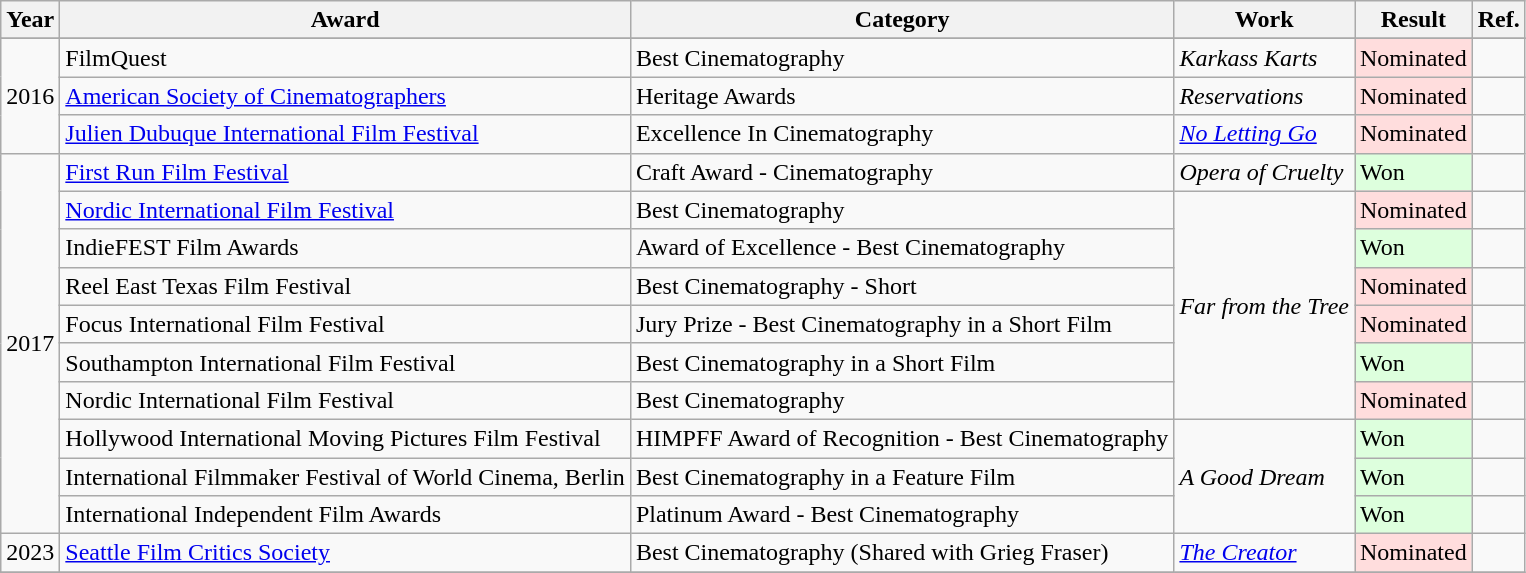<table class="wikitable">
<tr>
<th>Year</th>
<th>Award</th>
<th>Category</th>
<th>Work</th>
<th>Result</th>
<th>Ref.</th>
</tr>
<tr>
</tr>
<tr>
<td rowspan="3">2016</td>
<td>FilmQuest</td>
<td>Best Cinematography</td>
<td><em>Karkass Karts</em></td>
<td style="background: #ffdddd">Nominated</td>
<td></td>
</tr>
<tr>
<td><a href='#'>American Society of Cinematographers</a></td>
<td>Heritage Awards</td>
<td><em>Reservations</em></td>
<td style="background: #ffdddd">Nominated</td>
<td></td>
</tr>
<tr>
<td><a href='#'>Julien Dubuque International Film Festival</a></td>
<td>Excellence In Cinematography</td>
<td><em><a href='#'>No Letting Go</a></em></td>
<td style="background: #ffdddd">Nominated</td>
<td></td>
</tr>
<tr>
<td rowspan="10">2017</td>
<td><a href='#'>First Run Film Festival</a></td>
<td>Craft Award - Cinematography</td>
<td><em>Opera of Cruelty</em></td>
<td style="background: #ddffdd">Won</td>
<td></td>
</tr>
<tr>
<td><a href='#'>Nordic International Film Festival</a></td>
<td>Best Cinematography</td>
<td rowspan="6"><em>Far from the Tree</em></td>
<td style="background: #ffdddd">Nominated</td>
<td></td>
</tr>
<tr>
<td>IndieFEST Film Awards</td>
<td>Award of Excellence - Best Cinematography</td>
<td style="background: #ddffdd">Won</td>
<td></td>
</tr>
<tr>
<td>Reel East Texas Film Festival</td>
<td>Best Cinematography - Short</td>
<td style="background: #ffdddd">Nominated</td>
<td></td>
</tr>
<tr>
<td>Focus International Film Festival</td>
<td>Jury Prize - Best Cinematography in a Short Film</td>
<td style="background: #ffdddd">Nominated</td>
<td></td>
</tr>
<tr>
<td>Southampton International Film Festival</td>
<td>Best Cinematography in a Short Film</td>
<td style="background: #ddffdd">Won</td>
<td></td>
</tr>
<tr>
<td>Nordic International Film Festival</td>
<td>Best Cinematography</td>
<td style="background: #ffdddd">Nominated</td>
<td></td>
</tr>
<tr>
<td>Hollywood International Moving Pictures Film Festival</td>
<td>HIMPFF Award of Recognition - Best Cinematography</td>
<td rowspan="3"><em>A Good Dream</em></td>
<td style="background: #ddffdd">Won</td>
<td></td>
</tr>
<tr>
<td>International Filmmaker Festival of World Cinema, Berlin</td>
<td>Best Cinematography in a Feature Film</td>
<td style="background: #ddffdd">Won</td>
<td></td>
</tr>
<tr>
<td>International Independent Film Awards</td>
<td>Platinum Award - Best Cinematography</td>
<td style="background: #ddffdd">Won</td>
<td></td>
</tr>
<tr>
<td>2023</td>
<td><a href='#'>Seattle Film Critics Society</a></td>
<td>Best Cinematography (Shared with Grieg Fraser)</td>
<td><em><a href='#'>The Creator</a></em></td>
<td style="background: #ffdddd">Nominated</td>
<td></td>
</tr>
<tr>
</tr>
</table>
